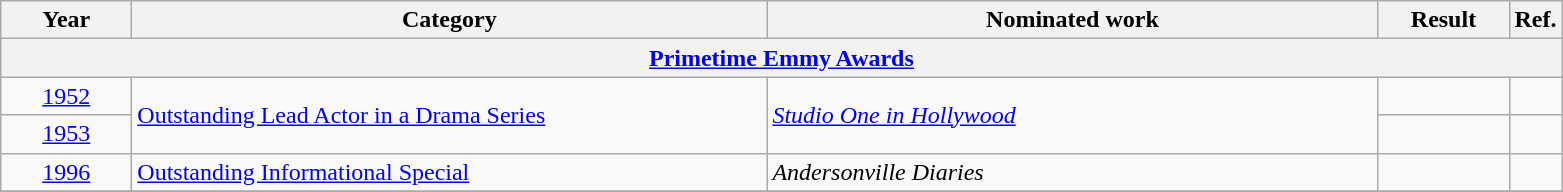<table class=wikitable>
<tr>
<th scope="col" style="width:5em;">Year</th>
<th scope="col" style="width:26em;">Category</th>
<th scope="col" style="width:25em;">Nominated work</th>
<th scope="col" style="width:5em;">Result</th>
<th>Ref.</th>
</tr>
<tr>
<th colspan=5><a href='#'>Primetime Emmy Awards</a></th>
</tr>
<tr>
<td style="text-align:center;"><a href='#'>1952</a></td>
<td rowspan="2"><a href='#'>Outstanding Lead Actor in a Drama Series</a></td>
<td rowspan="2"><em><a href='#'>Studio One in Hollywood</a></em></td>
<td></td>
<td></td>
</tr>
<tr>
<td style="text-align:center;"><a href='#'>1953</a></td>
<td></td>
<td></td>
</tr>
<tr>
<td style="text-align:center;"><a href='#'>1996</a></td>
<td><a href='#'>Outstanding Informational Special</a></td>
<td><em>Andersonville Diaries</em></td>
<td></td>
<td></td>
</tr>
<tr>
</tr>
</table>
